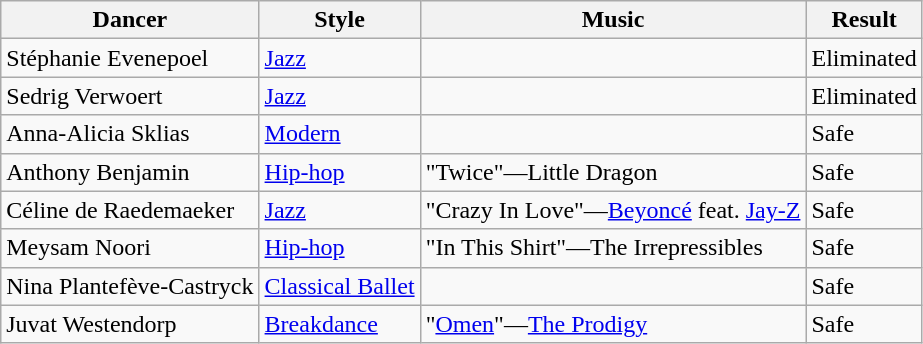<table class="wikitable">
<tr>
<th>Dancer</th>
<th>Style</th>
<th>Music</th>
<th>Result</th>
</tr>
<tr>
<td>Stéphanie Evenepoel</td>
<td><a href='#'>Jazz</a></td>
<td></td>
<td>Eliminated</td>
</tr>
<tr>
<td>Sedrig Verwoert</td>
<td><a href='#'>Jazz</a></td>
<td></td>
<td>Eliminated</td>
</tr>
<tr>
<td>Anna-Alicia Sklias</td>
<td><a href='#'>Modern</a></td>
<td></td>
<td>Safe</td>
</tr>
<tr>
<td>Anthony Benjamin</td>
<td><a href='#'>Hip-hop</a></td>
<td>"Twice"—Little Dragon</td>
<td>Safe</td>
</tr>
<tr>
<td>Céline de Raedemaeker</td>
<td><a href='#'>Jazz</a></td>
<td>"Crazy In Love"—<a href='#'>Beyoncé</a> feat. <a href='#'>Jay-Z</a></td>
<td>Safe</td>
</tr>
<tr>
<td>Meysam Noori</td>
<td><a href='#'>Hip-hop</a></td>
<td>"In This Shirt"—The Irrepressibles</td>
<td>Safe</td>
</tr>
<tr>
<td>Nina Plantefève-Castryck</td>
<td><a href='#'>Classical Ballet</a></td>
<td></td>
<td>Safe</td>
</tr>
<tr>
<td>Juvat Westendorp</td>
<td><a href='#'>Breakdance</a></td>
<td>"<a href='#'>Omen</a>"—<a href='#'>The Prodigy</a></td>
<td>Safe</td>
</tr>
</table>
